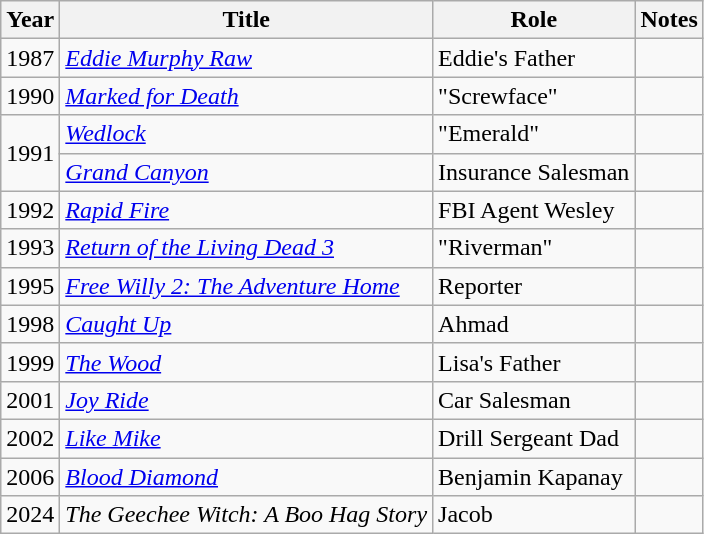<table class="wikitable sortable">
<tr>
<th>Year</th>
<th>Title</th>
<th>Role</th>
<th class="unsortable">Notes</th>
</tr>
<tr>
<td>1987</td>
<td><em><a href='#'>Eddie Murphy Raw</a></em></td>
<td>Eddie's Father</td>
<td></td>
</tr>
<tr>
<td>1990</td>
<td><em><a href='#'>Marked for Death</a></em></td>
<td>"Screwface"</td>
<td></td>
</tr>
<tr>
<td rowspan="2">1991</td>
<td><em><a href='#'>Wedlock</a></em></td>
<td>"Emerald"</td>
<td></td>
</tr>
<tr>
<td><em><a href='#'>Grand Canyon</a></em></td>
<td>Insurance Salesman</td>
<td></td>
</tr>
<tr>
<td>1992</td>
<td><em><a href='#'>Rapid Fire</a></em></td>
<td>FBI Agent Wesley</td>
<td></td>
</tr>
<tr>
<td>1993</td>
<td><em><a href='#'>Return of the Living Dead 3</a></em></td>
<td>"Riverman"</td>
<td></td>
</tr>
<tr>
<td>1995</td>
<td><em><a href='#'>Free Willy 2: The Adventure Home</a></em></td>
<td>Reporter</td>
<td></td>
</tr>
<tr>
<td>1998</td>
<td><em><a href='#'>Caught Up</a></em></td>
<td>Ahmad</td>
<td></td>
</tr>
<tr>
<td>1999</td>
<td><em><a href='#'>The Wood</a></em></td>
<td>Lisa's Father</td>
<td></td>
</tr>
<tr>
<td>2001</td>
<td><em><a href='#'>Joy Ride</a></em></td>
<td>Car Salesman</td>
<td></td>
</tr>
<tr>
<td>2002</td>
<td><em><a href='#'>Like Mike</a></em></td>
<td>Drill Sergeant Dad</td>
<td></td>
</tr>
<tr>
<td>2006</td>
<td><em><a href='#'>Blood Diamond</a></em></td>
<td>Benjamin Kapanay</td>
<td></td>
</tr>
<tr>
<td>2024</td>
<td><em>The Geechee Witch: A Boo Hag Story</em></td>
<td>Jacob</td>
<td></td>
</tr>
</table>
